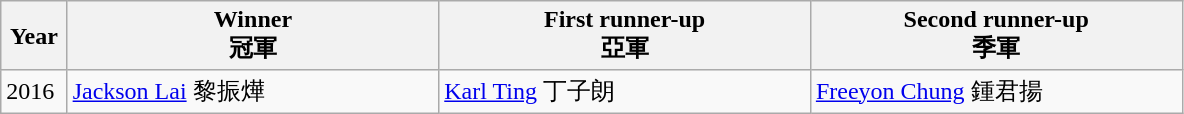<table class="wikitable">
<tr>
<th width="5%">Year</th>
<th width="28%">Winner <br>冠軍</th>
<th width="28%">First runner-up <br> 亞軍</th>
<th width="28%">Second runner-up <br> 季軍</th>
</tr>
<tr>
<td>2016</td>
<td><a href='#'>Jackson Lai</a> 黎振燁</td>
<td><a href='#'>Karl Ting</a> 丁子朗</td>
<td><a href='#'>Freeyon Chung</a> 鍾君揚</td>
</tr>
</table>
